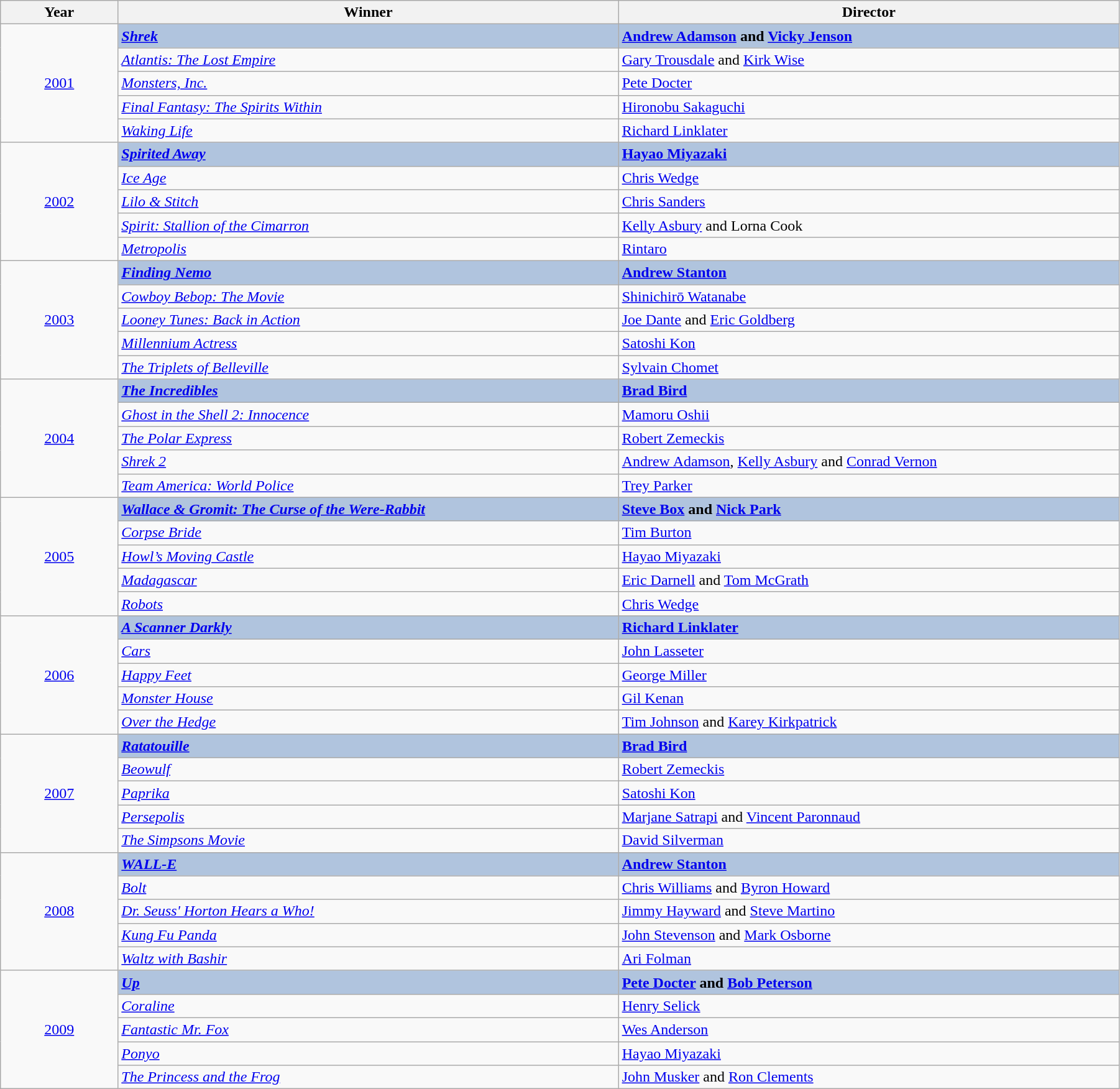<table class="wikitable" width="95%" cellpadding="5">
<tr>
<th width="100"><strong>Year</strong></th>
<th width="450"><strong>Winner</strong></th>
<th width="450"><strong>Director</strong></th>
</tr>
<tr>
<td rowspan="5" style="text-align:center;"><a href='#'>2001</a></td>
<td style="background:#B0C4DE;"><strong><em><a href='#'>Shrek</a></em></strong></td>
<td style="background:#B0C4DE;"><strong><a href='#'>Andrew Adamson</a> and <a href='#'>Vicky Jenson</a></strong></td>
</tr>
<tr>
<td><em><a href='#'>Atlantis: The Lost Empire</a></em></td>
<td><a href='#'>Gary Trousdale</a> and <a href='#'>Kirk Wise</a></td>
</tr>
<tr>
<td><em><a href='#'>Monsters, Inc.</a></em></td>
<td><a href='#'>Pete Docter</a></td>
</tr>
<tr>
<td><em><a href='#'>Final Fantasy: The Spirits Within</a></em></td>
<td><a href='#'>Hironobu Sakaguchi</a></td>
</tr>
<tr>
<td><em><a href='#'>Waking Life</a></em></td>
<td><a href='#'>Richard Linklater</a></td>
</tr>
<tr>
<td rowspan="5" style="text-align:center;"><a href='#'>2002</a></td>
<td style="background:#B0C4DE;"><strong><em><a href='#'>Spirited Away</a></em></strong></td>
<td style="background:#B0C4DE;"><strong><a href='#'>Hayao Miyazaki</a></strong></td>
</tr>
<tr>
<td><em><a href='#'>Ice Age</a></em></td>
<td><a href='#'>Chris Wedge</a></td>
</tr>
<tr>
<td><em><a href='#'>Lilo & Stitch</a></em></td>
<td><a href='#'>Chris Sanders</a></td>
</tr>
<tr>
<td><em><a href='#'>Spirit: Stallion of the Cimarron</a></em></td>
<td><a href='#'>Kelly Asbury</a> and Lorna Cook</td>
</tr>
<tr>
<td><em><a href='#'>Metropolis</a></em></td>
<td><a href='#'>Rintaro</a></td>
</tr>
<tr>
<td rowspan="5" style="text-align:center;"><a href='#'>2003</a></td>
<td style="background:#B0C4DE;"><strong><em><a href='#'>Finding Nemo</a></em></strong></td>
<td style="background:#B0C4DE;"><strong><a href='#'>Andrew Stanton</a></strong></td>
</tr>
<tr>
<td><em><a href='#'>Cowboy Bebop: The Movie</a></em></td>
<td><a href='#'>Shinichirō Watanabe</a></td>
</tr>
<tr>
<td><em><a href='#'>Looney Tunes: Back in Action</a></em></td>
<td><a href='#'>Joe Dante</a> and <a href='#'>Eric Goldberg</a></td>
</tr>
<tr>
<td><em><a href='#'>Millennium Actress</a></em></td>
<td><a href='#'>Satoshi Kon</a></td>
</tr>
<tr>
<td><em><a href='#'>The Triplets of Belleville</a></em></td>
<td><a href='#'>Sylvain Chomet</a></td>
</tr>
<tr>
<td rowspan="5" style="text-align:center;"><a href='#'>2004</a></td>
<td style="background:#B0C4DE;"><strong><em><a href='#'>The Incredibles</a></em></strong></td>
<td style="background:#B0C4DE;"><strong><a href='#'>Brad Bird</a></strong></td>
</tr>
<tr>
<td><em><a href='#'>Ghost in the Shell 2: Innocence</a></em></td>
<td><a href='#'>Mamoru Oshii</a></td>
</tr>
<tr>
<td><em><a href='#'>The Polar Express</a></em></td>
<td><a href='#'>Robert Zemeckis</a></td>
</tr>
<tr>
<td><em><a href='#'>Shrek 2</a></em></td>
<td><a href='#'>Andrew Adamson</a>, <a href='#'>Kelly Asbury</a> and <a href='#'>Conrad Vernon</a></td>
</tr>
<tr>
<td><em><a href='#'>Team America: World Police</a></em></td>
<td><a href='#'>Trey Parker</a></td>
</tr>
<tr>
<td rowspan="5" style="text-align:center;"><a href='#'>2005</a></td>
<td style="background:#B0C4DE;"><strong><em><a href='#'>Wallace & Gromit: The Curse of the Were-Rabbit</a></em></strong></td>
<td style="background:#B0C4DE;"><strong><a href='#'>Steve Box</a> and <a href='#'>Nick Park</a></strong></td>
</tr>
<tr>
<td><em><a href='#'>Corpse Bride</a></em></td>
<td><a href='#'>Tim Burton</a></td>
</tr>
<tr>
<td><em><a href='#'>Howl’s Moving Castle</a></em></td>
<td><a href='#'>Hayao Miyazaki</a></td>
</tr>
<tr>
<td><em><a href='#'>Madagascar</a></em></td>
<td><a href='#'>Eric Darnell</a> and <a href='#'>Tom McGrath</a></td>
</tr>
<tr>
<td><em><a href='#'>Robots</a></em></td>
<td><a href='#'>Chris Wedge</a></td>
</tr>
<tr>
<td rowspan="5" style="text-align:center;"><a href='#'>2006</a></td>
<td style="background:#B0C4DE;"><strong><em><a href='#'>A Scanner Darkly</a></em></strong></td>
<td style="background:#B0C4DE;"><strong><a href='#'>Richard Linklater</a></strong></td>
</tr>
<tr>
<td><em><a href='#'>Cars</a></em></td>
<td><a href='#'>John Lasseter</a></td>
</tr>
<tr>
<td><em><a href='#'>Happy Feet</a></em></td>
<td><a href='#'>George Miller</a></td>
</tr>
<tr>
<td><em><a href='#'>Monster House</a></em></td>
<td><a href='#'>Gil Kenan</a></td>
</tr>
<tr>
<td><em><a href='#'>Over the Hedge</a></em></td>
<td><a href='#'>Tim Johnson</a> and <a href='#'>Karey Kirkpatrick</a></td>
</tr>
<tr>
<td rowspan="5" style="text-align:center;"><a href='#'>2007</a></td>
<td style="background:#B0C4DE;"><strong><em><a href='#'>Ratatouille</a></em></strong></td>
<td style="background:#B0C4DE;"><strong><a href='#'>Brad Bird</a></strong></td>
</tr>
<tr>
<td><em><a href='#'>Beowulf</a></em></td>
<td><a href='#'>Robert Zemeckis</a></td>
</tr>
<tr>
<td><em><a href='#'>Paprika</a></em></td>
<td><a href='#'>Satoshi Kon</a></td>
</tr>
<tr>
<td><em><a href='#'>Persepolis</a></em></td>
<td><a href='#'>Marjane Satrapi</a> and <a href='#'>Vincent Paronnaud</a></td>
</tr>
<tr>
<td><em><a href='#'>The Simpsons Movie</a></em></td>
<td><a href='#'>David Silverman</a></td>
</tr>
<tr>
<td rowspan="5" style="text-align:center;"><a href='#'>2008</a></td>
<td style="background:#B0C4DE;"><strong><em><a href='#'>WALL-E</a></em></strong></td>
<td style="background:#B0C4DE;"><strong><a href='#'>Andrew Stanton</a></strong></td>
</tr>
<tr>
<td><em><a href='#'>Bolt</a></em></td>
<td><a href='#'>Chris Williams</a> and <a href='#'>Byron Howard</a></td>
</tr>
<tr>
<td><em><a href='#'>Dr. Seuss' Horton Hears a Who!</a></em></td>
<td><a href='#'>Jimmy Hayward</a> and <a href='#'>Steve Martino</a></td>
</tr>
<tr>
<td><em><a href='#'>Kung Fu Panda</a></em></td>
<td><a href='#'>John Stevenson</a> and <a href='#'>Mark Osborne</a></td>
</tr>
<tr>
<td><em><a href='#'>Waltz with Bashir</a></em></td>
<td><a href='#'>Ari Folman</a></td>
</tr>
<tr>
<td rowspan="5" style="text-align:center;"><a href='#'>2009</a></td>
<td style="background:#B0C4DE;"><strong><em><a href='#'>Up</a></em></strong></td>
<td style="background:#B0C4DE;"><strong><a href='#'>Pete Docter</a> and <a href='#'>Bob Peterson</a></strong></td>
</tr>
<tr>
<td><em><a href='#'>Coraline</a></em></td>
<td><a href='#'>Henry Selick</a></td>
</tr>
<tr>
<td><em><a href='#'>Fantastic Mr. Fox</a></em></td>
<td><a href='#'>Wes Anderson</a></td>
</tr>
<tr>
<td><em><a href='#'>Ponyo</a></em></td>
<td><a href='#'>Hayao Miyazaki</a></td>
</tr>
<tr>
<td><em><a href='#'>The Princess and the Frog</a></em></td>
<td><a href='#'>John Musker</a> and <a href='#'>Ron Clements</a></td>
</tr>
</table>
